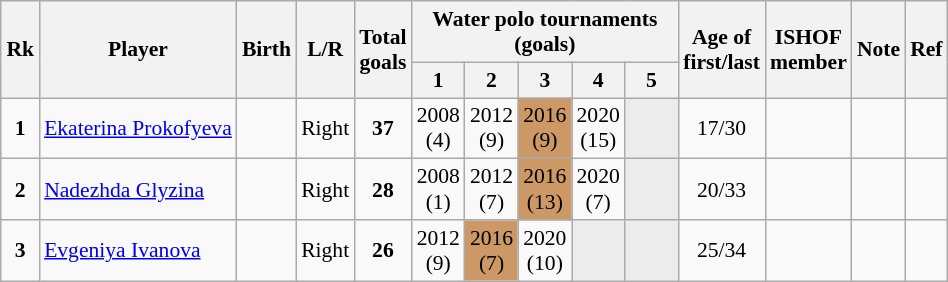<table class="wikitable sortable" style="text-align: center; font-size: 90%; margin-left: 1em;">
<tr>
<th rowspan="2">Rk</th>
<th rowspan="2">Player</th>
<th rowspan="2">Birth</th>
<th rowspan="2">L/R</th>
<th rowspan="2">Total<br>goals</th>
<th colspan="5">Water polo tournaments<br>(goals)</th>
<th rowspan="2">Age of<br>first/last</th>
<th rowspan="2">ISHOF<br>member</th>
<th rowspan="2">Note</th>
<th rowspan="2" class="unsortable">Ref</th>
</tr>
<tr>
<th>1</th>
<th style="width: 2em;" class="unsortable">2</th>
<th style="width: 2em;" class="unsortable">3</th>
<th style="width: 2em;" class="unsortable">4</th>
<th style="width: 2em;" class="unsortable">5</th>
</tr>
<tr>
<td><strong>1</strong></td>
<td style="text-align: left;" data-sort-value="Prokofyeva, Ekaterina"><a href='#'>Ekaterina Prokofyeva</a></td>
<td></td>
<td>Right</td>
<td><strong>37</strong></td>
<td>2008<br>(4)</td>
<td>2012<br>(9)</td>
<td style="background-color: #cc9966;">2016<br>(9)</td>
<td>2020<br>(15)</td>
<td style="background-color: #ececec;"></td>
<td>17/30</td>
<td></td>
<td style="text-align: left;"></td>
<td></td>
</tr>
<tr>
<td><strong>2</strong></td>
<td style="text-align: left;" data-sort-value="Glyzina, Nadezhda"><a href='#'>Nadezhda Glyzina</a></td>
<td></td>
<td>Right</td>
<td><strong>28</strong></td>
<td>2008<br>(1)</td>
<td>2012<br>(7)</td>
<td style="background-color: #cc9966;">2016<br>(13)</td>
<td>2020<br>(7)</td>
<td style="background-color: #ececec;"></td>
<td>20/33</td>
<td></td>
<td style="text-align: left;"></td>
<td></td>
</tr>
<tr>
<td><strong>3</strong></td>
<td style="text-align: left;" data-sort-value="Ivanova, Evgeniya"><a href='#'>Evgeniya Ivanova</a></td>
<td></td>
<td>Right</td>
<td><strong>26</strong></td>
<td>2012<br>(9)</td>
<td style="background-color: #cc9966;">2016<br>(7)</td>
<td>2020<br>(10)</td>
<td style="background-color: #ececec;"></td>
<td style="background-color: #ececec;"></td>
<td>25/34</td>
<td></td>
<td style="text-align: left;"></td>
<td></td>
</tr>
</table>
